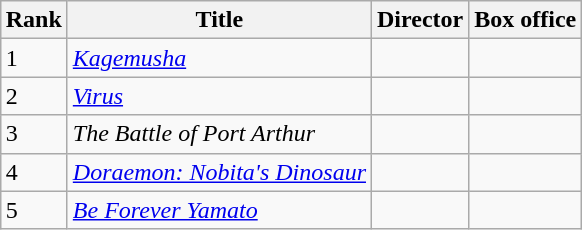<table class="wikitable sortable" style="margin:auto; margin:auto;">
<tr>
<th>Rank</th>
<th>Title</th>
<th>Director</th>
<th>Box office</th>
</tr>
<tr>
<td>1</td>
<td><em><a href='#'>Kagemusha</a></em></td>
<td></td>
<td></td>
</tr>
<tr>
<td>2</td>
<td><em><a href='#'>Virus</a></em></td>
<td></td>
<td></td>
</tr>
<tr>
<td>3</td>
<td><em>The Battle of Port Arthur</em></td>
<td></td>
<td></td>
</tr>
<tr>
<td>4</td>
<td><em><a href='#'>Doraemon: Nobita's Dinosaur</a></em></td>
<td></td>
<td></td>
</tr>
<tr>
<td>5</td>
<td><em><a href='#'>Be Forever Yamato</a></em></td>
<td></td>
<td></td>
</tr>
</table>
